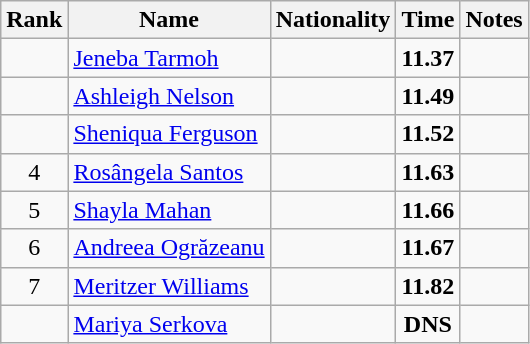<table class="wikitable sortable" style="text-align:center">
<tr>
<th>Rank</th>
<th>Name</th>
<th>Nationality</th>
<th>Time</th>
<th>Notes</th>
</tr>
<tr>
<td></td>
<td align=left><a href='#'>Jeneba Tarmoh</a></td>
<td align=left></td>
<td><strong>11.37</strong></td>
<td></td>
</tr>
<tr>
<td></td>
<td align=left><a href='#'>Ashleigh Nelson</a></td>
<td align=left></td>
<td><strong>11.49</strong></td>
<td></td>
</tr>
<tr>
<td></td>
<td align=left><a href='#'>Sheniqua Ferguson</a></td>
<td align=left></td>
<td><strong>11.52</strong></td>
<td></td>
</tr>
<tr>
<td>4</td>
<td align=left><a href='#'>Rosângela Santos</a></td>
<td align=left></td>
<td><strong>11.63</strong></td>
<td></td>
</tr>
<tr>
<td>5</td>
<td align=left><a href='#'>Shayla Mahan</a></td>
<td align=left></td>
<td><strong>11.66</strong></td>
<td></td>
</tr>
<tr>
<td>6</td>
<td align=left><a href='#'>Andreea Ogrăzeanu</a></td>
<td align=left></td>
<td><strong>11.67</strong></td>
<td></td>
</tr>
<tr>
<td>7</td>
<td align=left><a href='#'>Meritzer Williams</a></td>
<td align=left></td>
<td><strong>11.82</strong></td>
<td></td>
</tr>
<tr>
<td></td>
<td align=left><a href='#'>Mariya Serkova</a></td>
<td align=left></td>
<td><strong>DNS</strong></td>
<td></td>
</tr>
</table>
